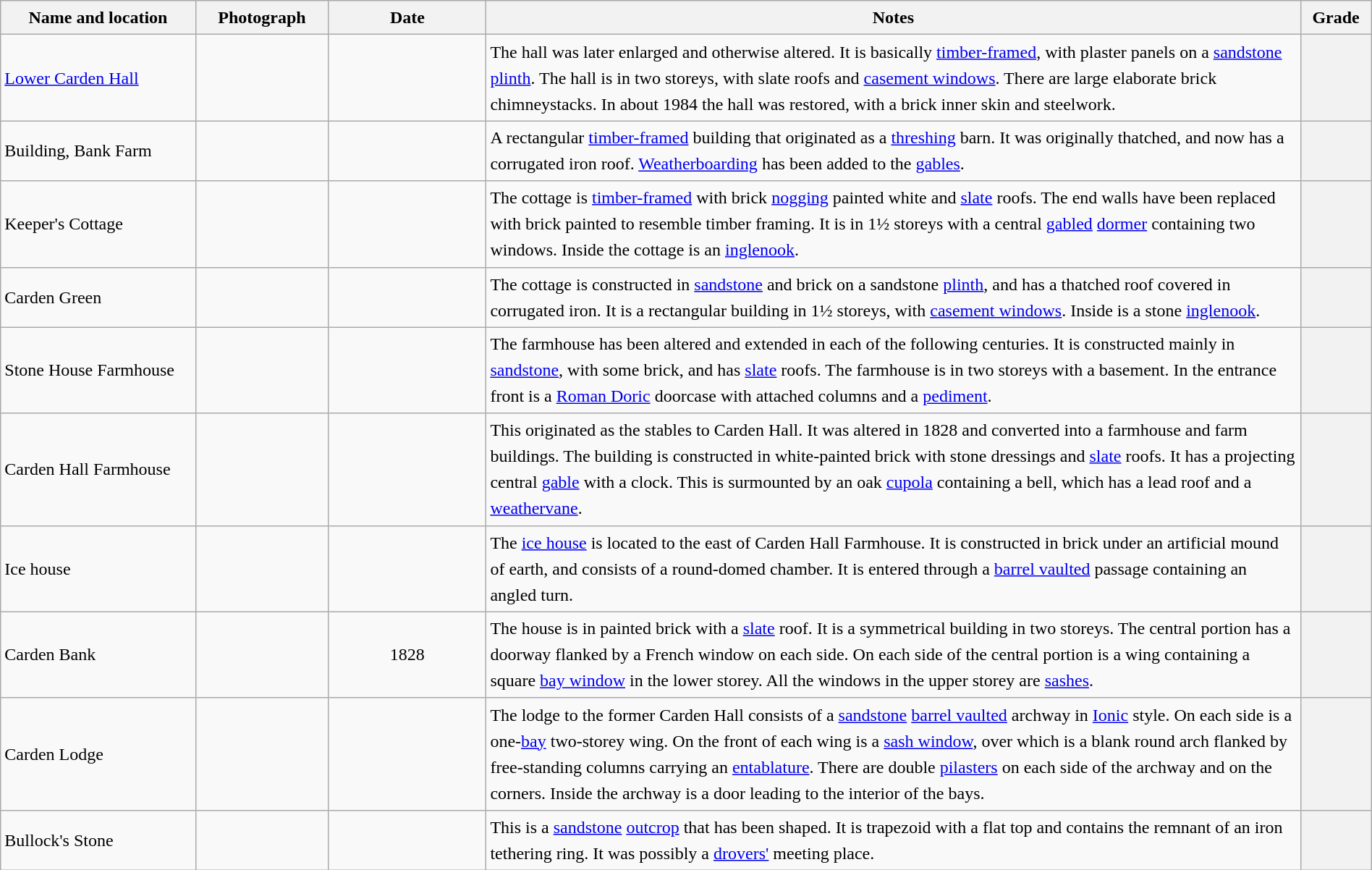<table class="wikitable sortable plainrowheaders" style="width:100%;border:0px;text-align:left;line-height:150%;">
<tr>
<th scope="col"  style="width:150px">Name and location</th>
<th scope="col"  style="width:100px" class="unsortable">Photograph</th>
<th scope="col"  style="width:120px">Date</th>
<th scope="col"  style="width:650px" class="unsortable">Notes</th>
<th scope="col"  style="width:50px">Grade</th>
</tr>
<tr>
<td><a href='#'>Lower Carden Hall</a><br><small></small></td>
<td></td>
<td align="center"></td>
<td>The hall was later enlarged and otherwise altered.  It is basically <a href='#'>timber-framed</a>, with plaster panels on a <a href='#'>sandstone</a> <a href='#'>plinth</a>.  The hall is in two storeys, with slate roofs and <a href='#'>casement windows</a>.  There are large elaborate brick chimneystacks.  In about 1984 the hall was restored, with a brick inner skin and steelwork.</td>
<th></th>
</tr>
<tr>
<td>Building, Bank Farm<br><small></small></td>
<td></td>
<td align="center"></td>
<td>A rectangular <a href='#'>timber-framed</a> building that originated as a <a href='#'>threshing</a> barn.  It was originally thatched, and now has a corrugated iron roof.  <a href='#'>Weatherboarding</a> has been added to the <a href='#'>gables</a>.</td>
<th></th>
</tr>
<tr>
<td>Keeper's Cottage<br><small></small></td>
<td></td>
<td align="center"></td>
<td>The cottage is <a href='#'>timber-framed</a> with brick <a href='#'>nogging</a> painted white and <a href='#'>slate</a> roofs.  The end walls have been replaced with brick painted to resemble timber framing.  It is in 1½ storeys with a central <a href='#'>gabled</a> <a href='#'>dormer</a> containing two windows.  Inside the cottage is an <a href='#'>inglenook</a>.</td>
<th></th>
</tr>
<tr>
<td>Carden Green<br><small></small></td>
<td></td>
<td align="center"></td>
<td>The cottage is constructed in <a href='#'>sandstone</a> and brick on a sandstone <a href='#'>plinth</a>, and has a thatched roof covered in corrugated iron.  It is a rectangular building in 1½ storeys, with <a href='#'>casement windows</a>.  Inside is a stone <a href='#'>inglenook</a>.</td>
<th></th>
</tr>
<tr>
<td>Stone House Farmhouse<br><small></small></td>
<td></td>
<td align="center"></td>
<td>The farmhouse has been altered and extended in each of the following centuries.  It is constructed mainly in <a href='#'>sandstone</a>, with some brick, and has <a href='#'>slate</a> roofs.  The farmhouse is in two storeys with a basement.  In the entrance front is a <a href='#'>Roman Doric</a> doorcase with attached columns and a <a href='#'>pediment</a>.</td>
<th></th>
</tr>
<tr>
<td>Carden Hall Farmhouse<br><small></small></td>
<td></td>
<td align="center"></td>
<td>This originated as the stables to Carden Hall.  It was altered in 1828 and converted into a farmhouse and farm buildings. The building is constructed in white-painted brick with stone dressings and <a href='#'>slate</a> roofs. It has a projecting central <a href='#'>gable</a> with a clock.  This is surmounted by an oak <a href='#'>cupola</a> containing a bell, which has a lead roof and a <a href='#'>weathervane</a>.</td>
<th></th>
</tr>
<tr>
<td>Ice house<br><small></small></td>
<td></td>
<td align="center"></td>
<td>The <a href='#'>ice house</a> is located to the east of Carden Hall Farmhouse.  It is constructed in brick under an artificial mound of earth, and consists of a round-domed chamber.  It is entered through a <a href='#'>barrel vaulted</a> passage containing an angled turn.</td>
<th></th>
</tr>
<tr>
<td>Carden Bank<br><small></small></td>
<td></td>
<td align="center">1828</td>
<td>The house is in painted brick with a <a href='#'>slate</a> roof.  It is a symmetrical building in two storeys.  The central portion has a doorway flanked by a French window on each side.  On each side of the central portion is a wing containing a square <a href='#'>bay window</a> in the lower storey.  All the windows in the upper storey are <a href='#'>sashes</a>.</td>
<th></th>
</tr>
<tr>
<td>Carden Lodge<br><small></small></td>
<td></td>
<td align="center"></td>
<td>The lodge to the former Carden Hall consists of a <a href='#'>sandstone</a> <a href='#'>barrel vaulted</a> archway in <a href='#'>Ionic</a> style.  On each side is a one-<a href='#'>bay</a> two-storey wing.  On the front of each wing is a <a href='#'>sash window</a>, over which is a blank round arch flanked by free-standing columns carrying an <a href='#'>entablature</a>.  There are double <a href='#'>pilasters</a> on each side of the archway and on the corners.  Inside the archway is a door leading to the interior of the bays.</td>
<th></th>
</tr>
<tr>
<td>Bullock's Stone<br><small></small></td>
<td></td>
<td align="center"></td>
<td>This is a <a href='#'>sandstone</a> <a href='#'>outcrop</a> that has been shaped.  It is trapezoid with a flat top and contains the remnant of an iron tethering ring. It was possibly a <a href='#'>drovers'</a> meeting place.</td>
<th></th>
</tr>
<tr>
</tr>
</table>
